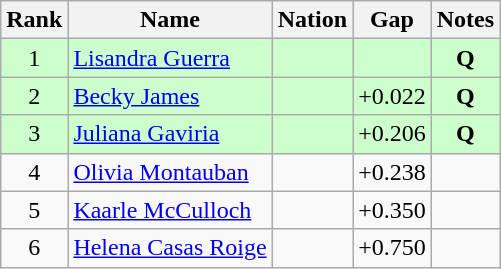<table class="wikitable sortable" style="text-align:center">
<tr>
<th>Rank</th>
<th>Name</th>
<th>Nation</th>
<th>Gap</th>
<th>Notes</th>
</tr>
<tr bgcolor=ccffcc>
<td>1</td>
<td align=left><a href='#'>Lisandra Guerra</a></td>
<td align=left></td>
<td></td>
<td><strong>Q</strong></td>
</tr>
<tr bgcolor=ccffcc>
<td>2</td>
<td align=left><a href='#'>Becky James</a></td>
<td align=left></td>
<td>+0.022</td>
<td><strong>Q</strong></td>
</tr>
<tr bgcolor=ccffcc>
<td>3</td>
<td align=left><a href='#'>Juliana Gaviria</a></td>
<td align=left></td>
<td>+0.206</td>
<td><strong>Q</strong></td>
</tr>
<tr>
<td>4</td>
<td align=left><a href='#'>Olivia Montauban</a></td>
<td align=left></td>
<td>+0.238</td>
<td></td>
</tr>
<tr>
<td>5</td>
<td align=left><a href='#'>Kaarle McCulloch</a></td>
<td align=left></td>
<td>+0.350</td>
<td></td>
</tr>
<tr>
<td>6</td>
<td align=left><a href='#'>Helena Casas Roige</a></td>
<td align=left></td>
<td>+0.750</td>
<td></td>
</tr>
</table>
